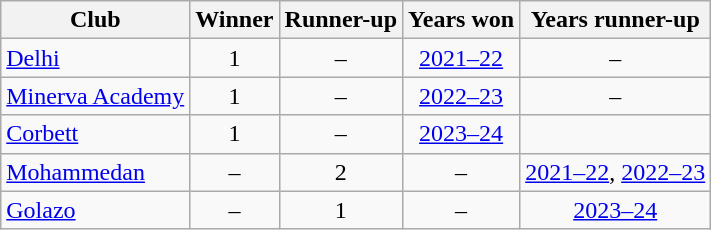<table class="wikitable sortable"  style="text-align:center;">
<tr>
<th>Club</th>
<th>Winner</th>
<th>Runner-up</th>
<th>Years won</th>
<th>Years runner-up</th>
</tr>
<tr>
<td align=left><a href='#'>Delhi</a></td>
<td>1</td>
<td>–</td>
<td><a href='#'>2021–22</a></td>
<td>–</td>
</tr>
<tr>
<td align=left><a href='#'>Minerva Academy</a></td>
<td>1</td>
<td>–</td>
<td><a href='#'>2022–23</a></td>
<td>–</td>
</tr>
<tr>
<td align=left><a href='#'>Corbett</a></td>
<td>1</td>
<td>–</td>
<td><a href='#'>2023–24</a></td>
</tr>
<tr>
<td align=left><a href='#'>Mohammedan</a></td>
<td>–</td>
<td>2</td>
<td>–</td>
<td><a href='#'>2021–22</a>, <a href='#'>2022–23</a></td>
</tr>
<tr>
<td align=left><a href='#'>Golazo</a></td>
<td>–</td>
<td>1</td>
<td>–</td>
<td><a href='#'>2023–24</a></td>
</tr>
</table>
